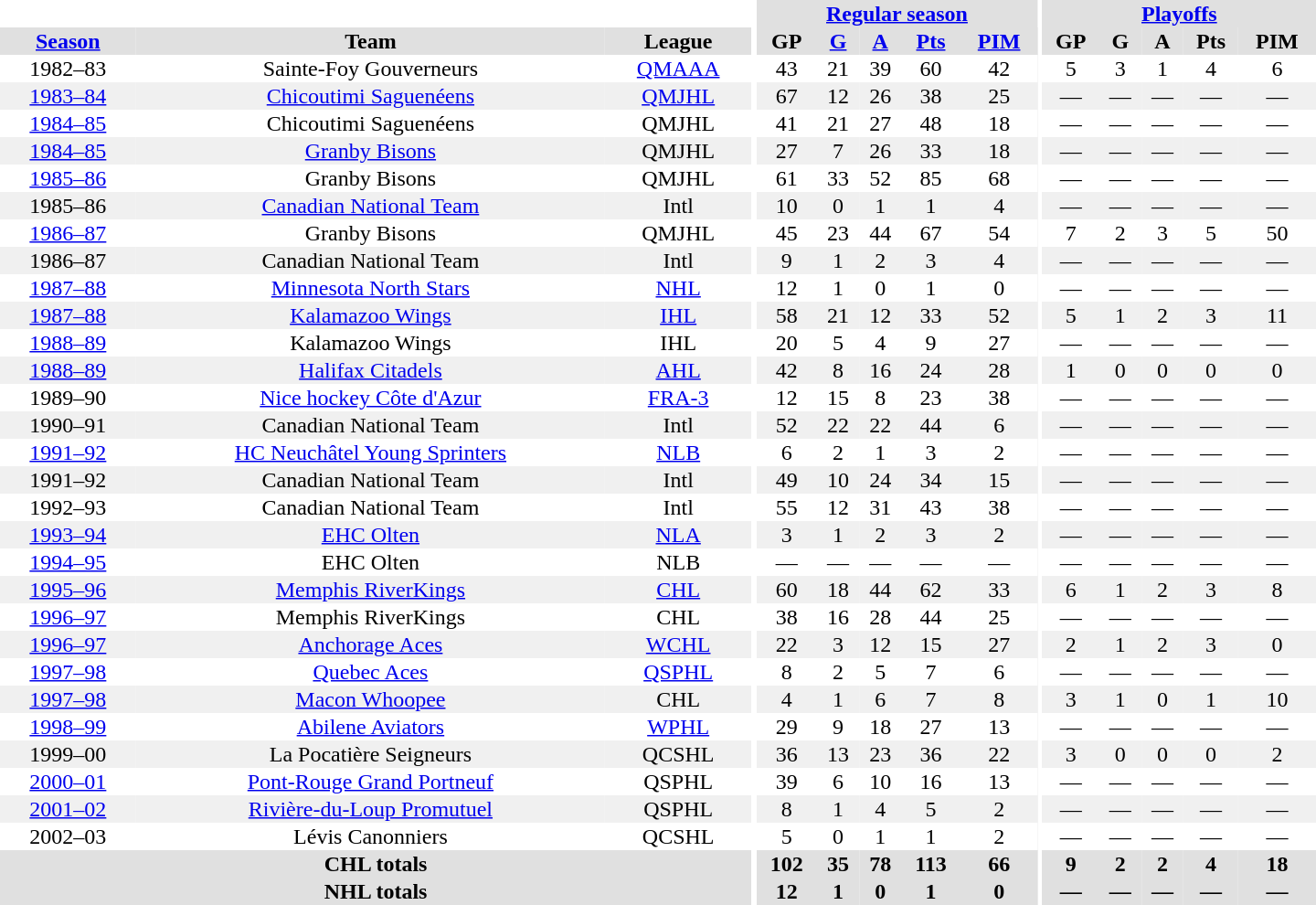<table border="0" cellpadding="1" cellspacing="0" style="text-align:center; width:60em">
<tr bgcolor="#e0e0e0">
<th colspan="3" bgcolor="#ffffff"></th>
<th rowspan="100" bgcolor="#ffffff"></th>
<th colspan="5"><a href='#'>Regular season</a></th>
<th rowspan="100" bgcolor="#ffffff"></th>
<th colspan="5"><a href='#'>Playoffs</a></th>
</tr>
<tr bgcolor="#e0e0e0">
<th><a href='#'>Season</a></th>
<th>Team</th>
<th>League</th>
<th>GP</th>
<th><a href='#'>G</a></th>
<th><a href='#'>A</a></th>
<th><a href='#'>Pts</a></th>
<th><a href='#'>PIM</a></th>
<th>GP</th>
<th>G</th>
<th>A</th>
<th>Pts</th>
<th>PIM</th>
</tr>
<tr>
<td>1982–83</td>
<td>Sainte-Foy Gouverneurs</td>
<td><a href='#'>QMAAA</a></td>
<td>43</td>
<td>21</td>
<td>39</td>
<td>60</td>
<td>42</td>
<td>5</td>
<td>3</td>
<td>1</td>
<td>4</td>
<td>6</td>
</tr>
<tr bgcolor="#f0f0f0">
<td><a href='#'>1983–84</a></td>
<td><a href='#'>Chicoutimi Saguenéens</a></td>
<td><a href='#'>QMJHL</a></td>
<td>67</td>
<td>12</td>
<td>26</td>
<td>38</td>
<td>25</td>
<td>—</td>
<td>—</td>
<td>—</td>
<td>—</td>
<td>—</td>
</tr>
<tr>
<td><a href='#'>1984–85</a></td>
<td>Chicoutimi Saguenéens</td>
<td>QMJHL</td>
<td>41</td>
<td>21</td>
<td>27</td>
<td>48</td>
<td>18</td>
<td>—</td>
<td>—</td>
<td>—</td>
<td>—</td>
<td>—</td>
</tr>
<tr bgcolor="#f0f0f0">
<td><a href='#'>1984–85</a></td>
<td><a href='#'>Granby Bisons</a></td>
<td>QMJHL</td>
<td>27</td>
<td>7</td>
<td>26</td>
<td>33</td>
<td>18</td>
<td>—</td>
<td>—</td>
<td>—</td>
<td>—</td>
<td>—</td>
</tr>
<tr>
<td><a href='#'>1985–86</a></td>
<td>Granby Bisons</td>
<td>QMJHL</td>
<td>61</td>
<td>33</td>
<td>52</td>
<td>85</td>
<td>68</td>
<td>—</td>
<td>—</td>
<td>—</td>
<td>—</td>
<td>—</td>
</tr>
<tr bgcolor="#f0f0f0">
<td>1985–86</td>
<td><a href='#'>Canadian National Team</a></td>
<td>Intl</td>
<td>10</td>
<td>0</td>
<td>1</td>
<td>1</td>
<td>4</td>
<td>—</td>
<td>—</td>
<td>—</td>
<td>—</td>
<td>—</td>
</tr>
<tr>
<td><a href='#'>1986–87</a></td>
<td>Granby Bisons</td>
<td>QMJHL</td>
<td>45</td>
<td>23</td>
<td>44</td>
<td>67</td>
<td>54</td>
<td>7</td>
<td>2</td>
<td>3</td>
<td>5</td>
<td>50</td>
</tr>
<tr bgcolor="#f0f0f0">
<td>1986–87</td>
<td>Canadian National Team</td>
<td>Intl</td>
<td>9</td>
<td>1</td>
<td>2</td>
<td>3</td>
<td>4</td>
<td>—</td>
<td>—</td>
<td>—</td>
<td>—</td>
<td>—</td>
</tr>
<tr>
<td><a href='#'>1987–88</a></td>
<td><a href='#'>Minnesota North Stars</a></td>
<td><a href='#'>NHL</a></td>
<td>12</td>
<td>1</td>
<td>0</td>
<td>1</td>
<td>0</td>
<td>—</td>
<td>—</td>
<td>—</td>
<td>—</td>
<td>—</td>
</tr>
<tr bgcolor="#f0f0f0">
<td><a href='#'>1987–88</a></td>
<td><a href='#'>Kalamazoo Wings</a></td>
<td><a href='#'>IHL</a></td>
<td>58</td>
<td>21</td>
<td>12</td>
<td>33</td>
<td>52</td>
<td>5</td>
<td>1</td>
<td>2</td>
<td>3</td>
<td>11</td>
</tr>
<tr>
<td><a href='#'>1988–89</a></td>
<td>Kalamazoo Wings</td>
<td>IHL</td>
<td>20</td>
<td>5</td>
<td>4</td>
<td>9</td>
<td>27</td>
<td>—</td>
<td>—</td>
<td>—</td>
<td>—</td>
<td>—</td>
</tr>
<tr bgcolor="#f0f0f0">
<td><a href='#'>1988–89</a></td>
<td><a href='#'>Halifax Citadels</a></td>
<td><a href='#'>AHL</a></td>
<td>42</td>
<td>8</td>
<td>16</td>
<td>24</td>
<td>28</td>
<td>1</td>
<td>0</td>
<td>0</td>
<td>0</td>
<td>0</td>
</tr>
<tr>
<td>1989–90</td>
<td><a href='#'>Nice hockey Côte d'Azur</a></td>
<td><a href='#'>FRA-3</a></td>
<td>12</td>
<td>15</td>
<td>8</td>
<td>23</td>
<td>38</td>
<td>—</td>
<td>—</td>
<td>—</td>
<td>—</td>
<td>—</td>
</tr>
<tr bgcolor="#f0f0f0">
<td>1990–91</td>
<td>Canadian National Team</td>
<td>Intl</td>
<td>52</td>
<td>22</td>
<td>22</td>
<td>44</td>
<td>6</td>
<td>—</td>
<td>—</td>
<td>—</td>
<td>—</td>
<td>—</td>
</tr>
<tr>
<td><a href='#'>1991–92</a></td>
<td><a href='#'>HC Neuchâtel Young Sprinters</a></td>
<td><a href='#'>NLB</a></td>
<td>6</td>
<td>2</td>
<td>1</td>
<td>3</td>
<td>2</td>
<td>—</td>
<td>—</td>
<td>—</td>
<td>—</td>
<td>—</td>
</tr>
<tr bgcolor="#f0f0f0">
<td>1991–92</td>
<td>Canadian National Team</td>
<td>Intl</td>
<td>49</td>
<td>10</td>
<td>24</td>
<td>34</td>
<td>15</td>
<td>—</td>
<td>—</td>
<td>—</td>
<td>—</td>
<td>—</td>
</tr>
<tr>
<td>1992–93</td>
<td>Canadian National Team</td>
<td>Intl</td>
<td>55</td>
<td>12</td>
<td>31</td>
<td>43</td>
<td>38</td>
<td>—</td>
<td>—</td>
<td>—</td>
<td>—</td>
<td>—</td>
</tr>
<tr bgcolor="#f0f0f0">
<td><a href='#'>1993–94</a></td>
<td><a href='#'>EHC Olten</a></td>
<td><a href='#'>NLA</a></td>
<td>3</td>
<td>1</td>
<td>2</td>
<td>3</td>
<td>2</td>
<td>—</td>
<td>—</td>
<td>—</td>
<td>—</td>
<td>—</td>
</tr>
<tr>
<td><a href='#'>1994–95</a></td>
<td>EHC Olten</td>
<td>NLB</td>
<td>—</td>
<td>—</td>
<td>—</td>
<td>—</td>
<td>—</td>
<td>—</td>
<td>—</td>
<td>—</td>
<td>—</td>
<td>—</td>
</tr>
<tr bgcolor="#f0f0f0">
<td><a href='#'>1995–96</a></td>
<td><a href='#'>Memphis RiverKings</a></td>
<td><a href='#'>CHL</a></td>
<td>60</td>
<td>18</td>
<td>44</td>
<td>62</td>
<td>33</td>
<td>6</td>
<td>1</td>
<td>2</td>
<td>3</td>
<td>8</td>
</tr>
<tr>
<td><a href='#'>1996–97</a></td>
<td>Memphis RiverKings</td>
<td>CHL</td>
<td>38</td>
<td>16</td>
<td>28</td>
<td>44</td>
<td>25</td>
<td>—</td>
<td>—</td>
<td>—</td>
<td>—</td>
<td>—</td>
</tr>
<tr bgcolor="#f0f0f0">
<td><a href='#'>1996–97</a></td>
<td><a href='#'>Anchorage Aces</a></td>
<td><a href='#'>WCHL</a></td>
<td>22</td>
<td>3</td>
<td>12</td>
<td>15</td>
<td>27</td>
<td>2</td>
<td>1</td>
<td>2</td>
<td>3</td>
<td>0</td>
</tr>
<tr>
<td><a href='#'>1997–98</a></td>
<td><a href='#'>Quebec Aces</a></td>
<td><a href='#'>QSPHL</a></td>
<td>8</td>
<td>2</td>
<td>5</td>
<td>7</td>
<td>6</td>
<td>—</td>
<td>—</td>
<td>—</td>
<td>—</td>
<td>—</td>
</tr>
<tr bgcolor="#f0f0f0">
<td><a href='#'>1997–98</a></td>
<td><a href='#'>Macon Whoopee</a></td>
<td>CHL</td>
<td>4</td>
<td>1</td>
<td>6</td>
<td>7</td>
<td>8</td>
<td>3</td>
<td>1</td>
<td>0</td>
<td>1</td>
<td>10</td>
</tr>
<tr>
<td><a href='#'>1998–99</a></td>
<td><a href='#'>Abilene Aviators</a></td>
<td><a href='#'>WPHL</a></td>
<td>29</td>
<td>9</td>
<td>18</td>
<td>27</td>
<td>13</td>
<td>—</td>
<td>—</td>
<td>—</td>
<td>—</td>
<td>—</td>
</tr>
<tr bgcolor="#f0f0f0">
<td>1999–00</td>
<td>La Pocatière Seigneurs</td>
<td>QCSHL</td>
<td>36</td>
<td>13</td>
<td>23</td>
<td>36</td>
<td>22</td>
<td>3</td>
<td>0</td>
<td>0</td>
<td>0</td>
<td>2</td>
</tr>
<tr>
<td><a href='#'>2000–01</a></td>
<td><a href='#'>Pont-Rouge Grand Portneuf</a></td>
<td>QSPHL</td>
<td>39</td>
<td>6</td>
<td>10</td>
<td>16</td>
<td>13</td>
<td>—</td>
<td>—</td>
<td>—</td>
<td>—</td>
<td>—</td>
</tr>
<tr bgcolor="#f0f0f0">
<td><a href='#'>2001–02</a></td>
<td><a href='#'>Rivière-du-Loup Promutuel</a></td>
<td>QSPHL</td>
<td>8</td>
<td>1</td>
<td>4</td>
<td>5</td>
<td>2</td>
<td>—</td>
<td>—</td>
<td>—</td>
<td>—</td>
<td>—</td>
</tr>
<tr>
<td>2002–03</td>
<td>Lévis Canonniers</td>
<td>QCSHL</td>
<td>5</td>
<td>0</td>
<td>1</td>
<td>1</td>
<td>2</td>
<td>—</td>
<td>—</td>
<td>—</td>
<td>—</td>
<td>—</td>
</tr>
<tr bgcolor="#e0e0e0">
<th colspan="3">CHL totals</th>
<th>102</th>
<th>35</th>
<th>78</th>
<th>113</th>
<th>66</th>
<th>9</th>
<th>2</th>
<th>2</th>
<th>4</th>
<th>18</th>
</tr>
<tr bgcolor="#e0e0e0">
<th colspan="3">NHL totals</th>
<th>12</th>
<th>1</th>
<th>0</th>
<th>1</th>
<th>0</th>
<th>—</th>
<th>—</th>
<th>—</th>
<th>—</th>
<th>—</th>
</tr>
</table>
